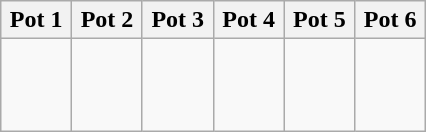<table class="wikitable">
<tr>
<th width=15%>Pot 1</th>
<th width=15%>Pot 2</th>
<th width=15%>Pot 3</th>
<th width=15%>Pot 4</th>
<th width=15%>Pot 5</th>
<th width=15%>Pot 6</th>
</tr>
<tr>
<td valign="top"><br><br><br></td>
<td valign="top"><br><br><br></td>
<td valign="top"><br><br><br></td>
<td valign="top"><br><br><br></td>
<td valign="top"><br><br><br></td>
<td valign="top"><br><br><br></td>
</tr>
</table>
